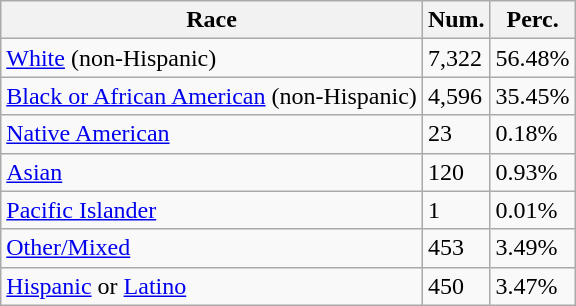<table class="wikitable">
<tr>
<th>Race</th>
<th>Num.</th>
<th>Perc.</th>
</tr>
<tr>
<td><a href='#'>White</a> (non-Hispanic)</td>
<td>7,322</td>
<td>56.48%</td>
</tr>
<tr>
<td><a href='#'>Black or African American</a> (non-Hispanic)</td>
<td>4,596</td>
<td>35.45%</td>
</tr>
<tr>
<td><a href='#'>Native American</a></td>
<td>23</td>
<td>0.18%</td>
</tr>
<tr>
<td><a href='#'>Asian</a></td>
<td>120</td>
<td>0.93%</td>
</tr>
<tr>
<td><a href='#'>Pacific Islander</a></td>
<td>1</td>
<td>0.01%</td>
</tr>
<tr>
<td><a href='#'>Other/Mixed</a></td>
<td>453</td>
<td>3.49%</td>
</tr>
<tr>
<td><a href='#'>Hispanic</a> or <a href='#'>Latino</a></td>
<td>450</td>
<td>3.47%</td>
</tr>
</table>
